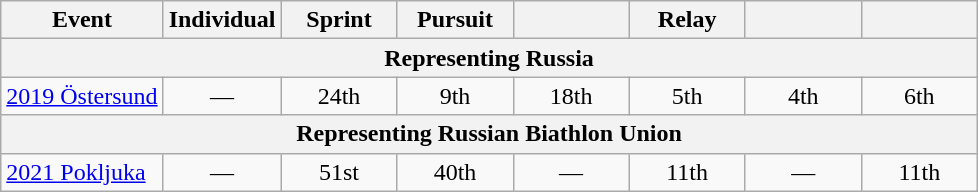<table class="wikitable" style="text-align: center;">
<tr ">
<th>Event</th>
<th style="width:70px;">Individual</th>
<th style="width:70px;">Sprint</th>
<th style="width:70px;">Pursuit</th>
<th style="width:70px;"></th>
<th style="width:70px;">Relay</th>
<th style="width:70px;"></th>
<th style="width:70px;"></th>
</tr>
<tr>
<th colspan=8>Representing  Russia</th>
</tr>
<tr>
<td align=left> <a href='#'>2019 Östersund</a></td>
<td>—</td>
<td>24th</td>
<td>9th</td>
<td>18th</td>
<td>5th</td>
<td>4th</td>
<td>6th</td>
</tr>
<tr>
<th colspan=8>Representing Russian Biathlon Union</th>
</tr>
<tr>
<td align=left> <a href='#'>2021 Pokljuka</a></td>
<td>—</td>
<td>51st</td>
<td>40th</td>
<td>—</td>
<td>11th</td>
<td>—</td>
<td>11th</td>
</tr>
</table>
